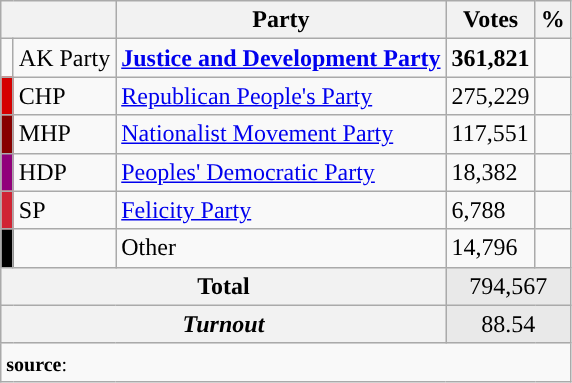<table class="wikitable">
<tr>
<th colspan="2" align="center"></th>
<th align="center">Party</th>
<th align="center">Votes</th>
<th align="center">%</th>
</tr>
<tr align="left">
<td></td>
<td>AK Party</td>
<td><strong><a href='#'>Justice and Development Party</a></strong></td>
<td><strong>361,821</strong></td>
<td><strong></strong></td>
</tr>
<tr align="left">
<td bgcolor="#d50000" width="1"></td>
<td>CHP</td>
<td><a href='#'>Republican People's Party</a></td>
<td>275,229</td>
<td></td>
</tr>
<tr align="left">
<td bgcolor="#870000" width="1"></td>
<td>MHP</td>
<td><a href='#'>Nationalist Movement Party</a></td>
<td>117,551</td>
<td></td>
</tr>
<tr align="left">
<td bgcolor="#91007B" width="1"></td>
<td>HDP</td>
<td><a href='#'>Peoples' Democratic Party</a></td>
<td>18,382</td>
<td></td>
</tr>
<tr align="left">
<td bgcolor="#D02433" width="1"></td>
<td>SP</td>
<td><a href='#'>Felicity Party</a></td>
<td>6,788</td>
<td></td>
</tr>
<tr align="left">
<td bgcolor=" " width="1"></td>
<td></td>
<td>Other</td>
<td>14,796</td>
<td></td>
</tr>
<tr align="left" style="background-color:#E9E9E9">
<th colspan="3" align="center"><strong>Total</strong></th>
<td colspan="5" align="center">794,567</td>
</tr>
<tr align="left" style="background-color:#E9E9E9">
<th colspan="3" align="center"><em>Turnout</em></th>
<td colspan="5" align="center">88.54</td>
</tr>
<tr>
<td colspan="9" align="left"><small><strong>source</strong>: </small></td>
</tr>
</table>
